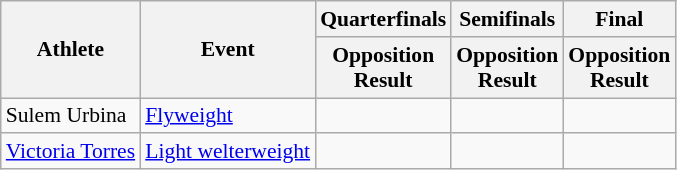<table class=wikitable style="font-size:90%;">
<tr>
<th rowspan=2>Athlete</th>
<th rowspan=2>Event</th>
<th>Quarterfinals</th>
<th>Semifinals</th>
<th>Final</th>
</tr>
<tr>
<th>Opposition<br>Result</th>
<th>Opposition<br>Result</th>
<th>Opposition<br>Result</th>
</tr>
<tr>
<td>Sulem Urbina</td>
<td><a href='#'>Flyweight</a></td>
<td align=center></td>
<td align=center></td>
<td align=center></td>
</tr>
<tr>
<td><a href='#'>Victoria Torres</a></td>
<td><a href='#'>Light welterweight</a></td>
<td align=center></td>
<td align=center></td>
<td align=center></td>
</tr>
</table>
